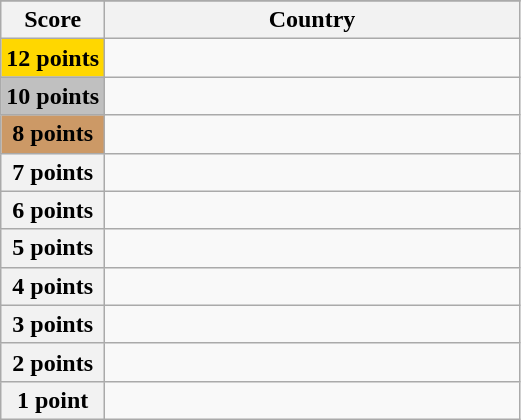<table class="wikitable">
<tr>
</tr>
<tr>
<th scope="col" width="20%">Score</th>
<th scope="col">Country</th>
</tr>
<tr>
<th scope="row" style="background:gold">12 points</th>
<td></td>
</tr>
<tr>
<th scope="row" style="background:silver">10 points</th>
<td></td>
</tr>
<tr>
<th scope="row" style="background:#CC9966">8 points</th>
<td></td>
</tr>
<tr>
<th scope="row">7 points</th>
<td></td>
</tr>
<tr>
<th scope="row">6 points</th>
<td></td>
</tr>
<tr>
<th scope="row">5 points</th>
<td></td>
</tr>
<tr>
<th scope="row">4 points</th>
<td></td>
</tr>
<tr>
<th scope="row">3 points</th>
<td></td>
</tr>
<tr>
<th scope="row">2 points</th>
<td></td>
</tr>
<tr>
<th scope="row">1 point</th>
<td></td>
</tr>
</table>
